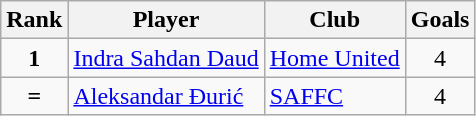<table class="wikitable">
<tr>
<th>Rank</th>
<th>Player</th>
<th>Club</th>
<th>Goals</th>
</tr>
<tr>
<td align=center><strong>1</strong></td>
<td> <a href='#'>Indra Sahdan Daud</a></td>
<td><a href='#'>Home United</a></td>
<td align=center>4</td>
</tr>
<tr>
<td align=center><strong>=</strong></td>
<td> <a href='#'>Aleksandar Đurić</a></td>
<td><a href='#'>SAFFC</a></td>
<td align=center>4</td>
</tr>
</table>
